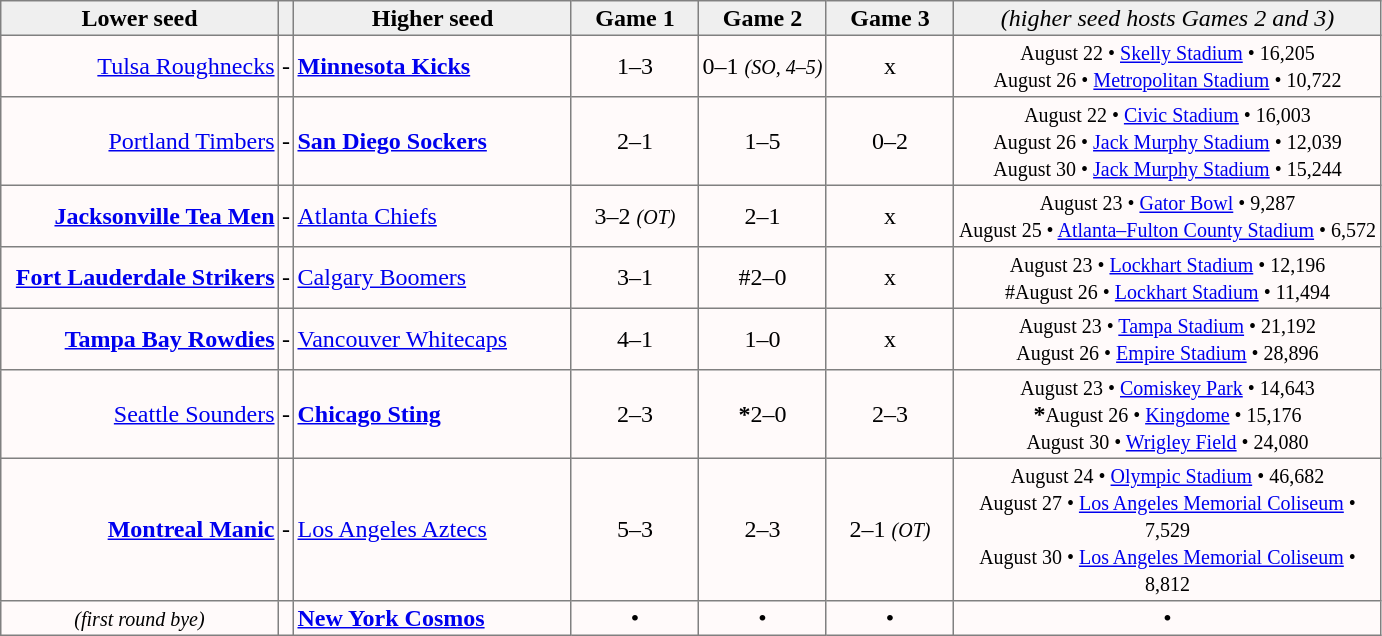<table style=border-collapse:collapse border=1 cellspacing=0 cellpadding=2>
<tr align=center bgcolor=#efefef>
<th width=180>Lower seed</th>
<th width=5></th>
<th width=180>Higher seed</th>
<th width=80>Game 1</th>
<th width=80>Game 2</th>
<th width=80>Game 3</th>
<td width=280><em>(higher seed hosts Games 2 and 3)</em></td>
</tr>
<tr align=center bgcolor=fffafa>
<td align=right><a href='#'>Tulsa Roughnecks</a></td>
<td>-</td>
<td align=left><strong><a href='#'>Minnesota Kicks</a></strong></td>
<td>1–3</td>
<td>0–1 <small><em>(SO, 4–5)</em></small></td>
<td>x</td>
<td><small>August 22 • <a href='#'>Skelly Stadium</a> • 16,205<br>August 26 • <a href='#'>Metropolitan Stadium</a> • 10,722</small></td>
</tr>
<tr align=center bgcolor=fffafa>
<td align=right><a href='#'>Portland Timbers</a></td>
<td>-</td>
<td align=left><strong><a href='#'>San Diego Sockers</a></strong></td>
<td>2–1</td>
<td>1–5</td>
<td>0–2</td>
<td><small>August 22 • <a href='#'>Civic Stadium</a> • 16,003<br>August 26 • <a href='#'>Jack Murphy Stadium</a> • 12,039<br>August 30 • <a href='#'>Jack Murphy Stadium</a> • 15,244</small></td>
</tr>
<tr align=center bgcolor=fffafa>
<td align=right><strong><a href='#'>Jacksonville Tea Men</a></strong></td>
<td>-</td>
<td align=left><a href='#'>Atlanta Chiefs</a></td>
<td>3–2 <small><em>(OT)</em></small></td>
<td>2–1</td>
<td>x</td>
<td><small>August 23 • <a href='#'>Gator Bowl</a> • 9,287<br>August 25 • <a href='#'>Atlanta–Fulton County Stadium</a> • 6,572</small></td>
</tr>
<tr align=center bgcolor=fffafa>
<td align=right><strong><a href='#'>Fort Lauderdale Strikers</a></strong></td>
<td>-</td>
<td align=left><a href='#'>Calgary Boomers</a></td>
<td>3–1</td>
<td>#2–0</td>
<td>x</td>
<td><small>August 23 • <a href='#'>Lockhart Stadium</a> • 12,196<br>#August 26 • <a href='#'>Lockhart Stadium</a> • 11,494</small></td>
</tr>
<tr align=center bgcolor=fffafa>
<td align=right><strong><a href='#'>Tampa Bay Rowdies</a></strong></td>
<td>-</td>
<td align=left><a href='#'>Vancouver Whitecaps</a></td>
<td>4–1</td>
<td>1–0</td>
<td>x</td>
<td><small>August 23 • <a href='#'>Tampa Stadium</a> • 21,192<br>August 26 • <a href='#'>Empire Stadium</a> • 28,896</small></td>
</tr>
<tr align=center bgcolor=fffafa>
<td align=right><a href='#'>Seattle Sounders</a></td>
<td>-</td>
<td align=left><strong><a href='#'>Chicago Sting</a></strong></td>
<td>2–3</td>
<td><strong>*</strong>2–0</td>
<td>2–3</td>
<td><small>August 23 • <a href='#'>Comiskey Park</a> • 14,643</small><br><strong>*</strong><small>August 26 • <a href='#'>Kingdome</a> • 15,176<br>August 30 • <a href='#'>Wrigley Field</a> • 24,080</small></td>
</tr>
<tr align=center bgcolor=fffafa>
<td align=right><strong><a href='#'>Montreal Manic</a></strong></td>
<td>-</td>
<td align=left><a href='#'>Los Angeles Aztecs</a></td>
<td>5–3</td>
<td>2–3</td>
<td>2–1 <small><em>(OT)</em></small></td>
<td><small>August 24 • <a href='#'>Olympic Stadium</a> • 46,682<br>August 27 • <a href='#'>Los Angeles Memorial Coliseum</a> • 7,529<br>August 30 • <a href='#'>Los Angeles Memorial Coliseum</a> • 8,812</small></td>
</tr>
<tr align=center bgcolor=fffafa>
<td align=center><small><em>(first round bye)</em></small></td>
<td></td>
<td align=left><strong><a href='#'>New York Cosmos</a></strong></td>
<td>•</td>
<td>•</td>
<td>•</td>
<td>•</td>
</tr>
</table>
